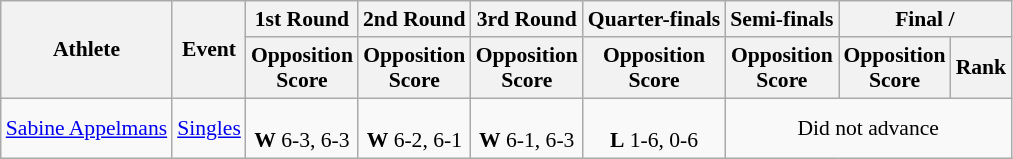<table class=wikitable style="font-size:90%">
<tr>
<th rowspan="2">Athlete</th>
<th rowspan="2">Event</th>
<th>1st Round</th>
<th>2nd Round</th>
<th>3rd Round</th>
<th>Quarter-finals</th>
<th>Semi-finals</th>
<th colspan="2">Final / </th>
</tr>
<tr>
<th>Opposition<br>Score</th>
<th>Opposition<br>Score</th>
<th>Opposition<br>Score</th>
<th>Opposition<br>Score</th>
<th>Opposition<br>Score</th>
<th>Opposition<br>Score</th>
<th>Rank</th>
</tr>
<tr align=center>
<td><a href='#'>Sabine Appelmans</a></td>
<td><a href='#'>Singles</a></td>
<td> <br><strong>W</strong> 6-3, 6-3</td>
<td> <br><strong>W</strong> 6-2, 6-1</td>
<td> <br><strong>W</strong> 6-1, 6-3</td>
<td> <br><strong>L</strong> 1-6, 0-6</td>
<td colspan=3>Did not advance</td>
</tr>
</table>
